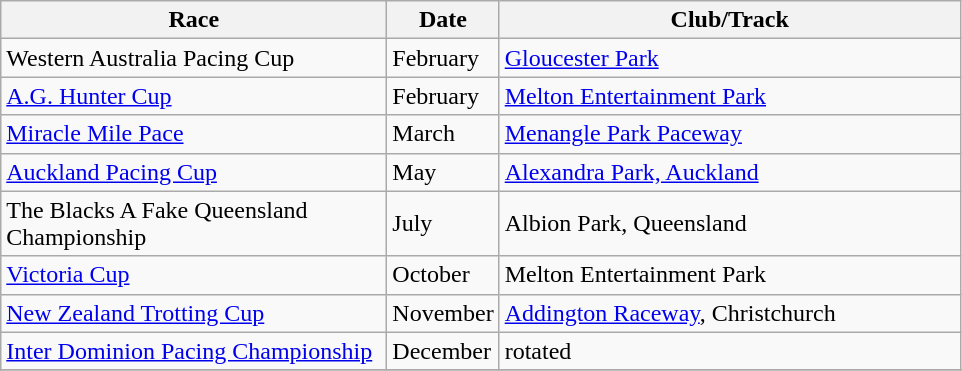<table class="wikitable sortable">
<tr>
<th width="250px">Race</th>
<th width="45px">Date</th>
<th width="300px">Club/Track</th>
</tr>
<tr>
<td>Western Australia Pacing Cup</td>
<td>February</td>
<td><a href='#'>Gloucester Park</a></td>
</tr>
<tr>
<td><a href='#'>A.G. Hunter Cup</a></td>
<td>February</td>
<td><a href='#'>Melton Entertainment Park</a></td>
</tr>
<tr>
<td><a href='#'>Miracle Mile Pace</a></td>
<td>March</td>
<td><a href='#'>Menangle Park Paceway</a></td>
</tr>
<tr>
<td><a href='#'>Auckland Pacing Cup</a></td>
<td>May</td>
<td><a href='#'>Alexandra Park, Auckland</a></td>
</tr>
<tr>
<td>The Blacks A Fake Queensland Championship</td>
<td>July</td>
<td>Albion Park, Queensland</td>
</tr>
<tr>
<td><a href='#'>Victoria Cup</a></td>
<td>October</td>
<td>Melton Entertainment Park</td>
</tr>
<tr>
<td><a href='#'>New Zealand Trotting Cup</a></td>
<td>November</td>
<td><a href='#'>Addington Raceway</a>, Christchurch</td>
</tr>
<tr>
<td><a href='#'>Inter Dominion Pacing Championship</a></td>
<td>December</td>
<td>rotated</td>
</tr>
<tr>
</tr>
</table>
